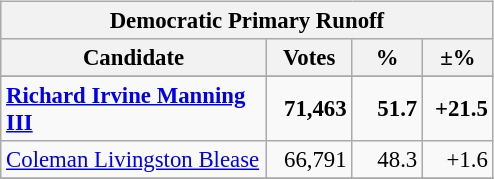<table class="wikitable" align="left" style="margin:1em 1em 1em 0; background: #f9f9f9; font-size: 95%;">
<tr style="background-color:#E9E9E9">
<th colspan="4">Democratic Primary Runoff</th>
</tr>
<tr style="background-color:#E9E9E9">
<th colspan="1" style="width: 170px">Candidate</th>
<th style="width: 50px">Votes</th>
<th style="width: 40px">%</th>
<th style="width: 40px">±%</th>
</tr>
<tr>
</tr>
<tr>
<td><strong><a href='#'>Richard Irvine Manning III</a></strong></td>
<td align="right"><strong>71,463</strong></td>
<td align="right"><strong>51.7</strong></td>
<td align="right"><strong>+21.5</strong></td>
</tr>
<tr>
<td><a href='#'>Coleman Livingston Blease</a></td>
<td align="right">66,791</td>
<td align="right">48.3</td>
<td align="right">+1.6</td>
</tr>
<tr>
</tr>
</table>
